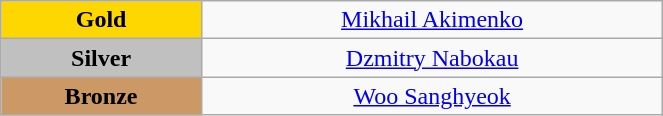<table class="wikitable" style="text-align:center; " width="35%">
<tr>
<td bgcolor="gold"><strong>Gold</strong></td>
<td><a href='#'>Mikhail Akimenko</a><br>  <small><em></em></small></td>
</tr>
<tr>
<td bgcolor="silver"><strong>Silver</strong></td>
<td><a href='#'>Dzmitry Nabokau</a><br>  <small><em></em></small></td>
</tr>
<tr>
<td bgcolor="CC9966"><strong>Bronze</strong></td>
<td><a href='#'>Woo Sanghyeok</a><br>  <small><em></em></small></td>
</tr>
</table>
